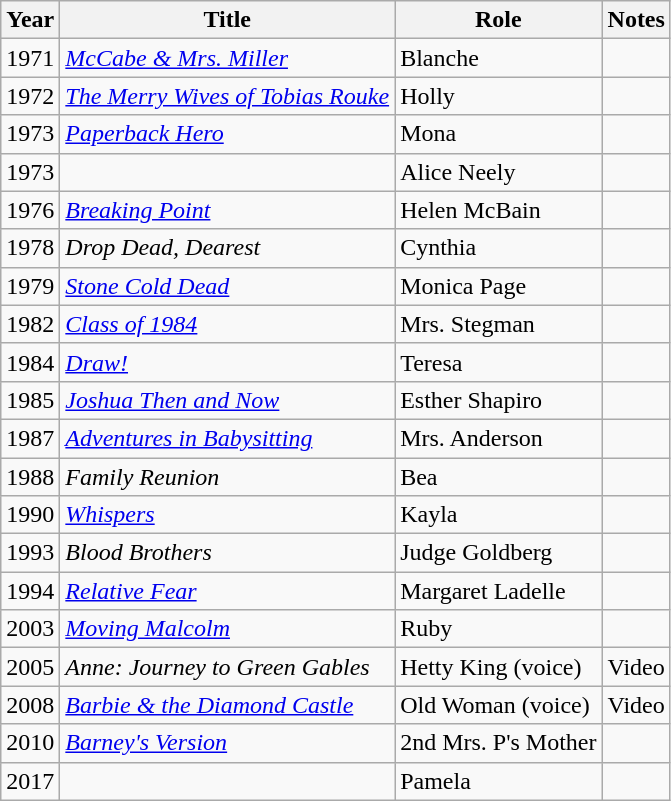<table class="wikitable sortable">
<tr>
<th>Year</th>
<th>Title</th>
<th>Role</th>
<th class="unsortable">Notes</th>
</tr>
<tr>
<td>1971</td>
<td><em><a href='#'>McCabe & Mrs. Miller</a></em></td>
<td>Blanche</td>
<td></td>
</tr>
<tr>
<td>1972</td>
<td data-sort-value="Merry Wives of Tobias Rouke, The"><em><a href='#'>The Merry Wives of Tobias Rouke</a></em></td>
<td>Holly</td>
<td></td>
</tr>
<tr>
<td>1973</td>
<td><em><a href='#'>Paperback Hero</a></em></td>
<td>Mona</td>
<td></td>
</tr>
<tr>
<td>1973</td>
<td><em></em></td>
<td>Alice Neely</td>
<td></td>
</tr>
<tr>
<td>1976</td>
<td><em><a href='#'>Breaking Point</a></em></td>
<td>Helen McBain</td>
<td></td>
</tr>
<tr>
<td>1978</td>
<td><em>Drop Dead, Dearest</em></td>
<td>Cynthia</td>
<td></td>
</tr>
<tr>
<td>1979</td>
<td><em><a href='#'>Stone Cold Dead</a></em></td>
<td>Monica Page</td>
<td></td>
</tr>
<tr>
<td>1982</td>
<td><em><a href='#'>Class of 1984</a></em></td>
<td>Mrs. Stegman</td>
<td></td>
</tr>
<tr>
<td>1984</td>
<td><em><a href='#'>Draw!</a></em></td>
<td>Teresa</td>
<td></td>
</tr>
<tr>
<td>1985</td>
<td><em><a href='#'>Joshua Then and Now</a></em></td>
<td>Esther Shapiro</td>
<td></td>
</tr>
<tr>
<td>1987</td>
<td><em><a href='#'>Adventures in Babysitting</a></em></td>
<td>Mrs. Anderson</td>
<td></td>
</tr>
<tr>
<td>1988</td>
<td><em>Family Reunion</em></td>
<td>Bea</td>
<td></td>
</tr>
<tr>
<td>1990</td>
<td><em><a href='#'>Whispers</a></em></td>
<td>Kayla</td>
<td></td>
</tr>
<tr>
<td>1993</td>
<td><em>Blood Brothers</em></td>
<td>Judge Goldberg</td>
<td></td>
</tr>
<tr>
<td>1994</td>
<td><em><a href='#'>Relative Fear</a></em></td>
<td>Margaret Ladelle</td>
<td></td>
</tr>
<tr>
<td>2003</td>
<td><em><a href='#'>Moving Malcolm</a></em></td>
<td>Ruby</td>
<td></td>
</tr>
<tr>
<td>2005</td>
<td><em>Anne: Journey to Green Gables</em></td>
<td>Hetty King (voice)</td>
<td>Video</td>
</tr>
<tr>
<td>2008</td>
<td><em><a href='#'>Barbie & the Diamond Castle</a></em></td>
<td>Old Woman (voice)</td>
<td>Video</td>
</tr>
<tr>
<td>2010</td>
<td><em><a href='#'>Barney's Version</a></em></td>
<td>2nd Mrs. P's Mother</td>
<td></td>
</tr>
<tr>
<td>2017</td>
<td><em></em></td>
<td>Pamela</td>
<td></td>
</tr>
</table>
